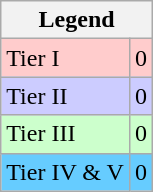<table class="wikitable sortable mw-collapsible mw-collapsed">
<tr>
<th colspan=2>Legend</th>
</tr>
<tr bgcolor="#ffcccc">
<td>Tier I</td>
<td align="center">0</td>
</tr>
<tr bgcolor="#ccccff">
<td>Tier II</td>
<td align="center">0</td>
</tr>
<tr bgcolor="#CCFFCC">
<td>Tier III</td>
<td align="center">0</td>
</tr>
<tr bgcolor="#66CCFF">
<td>Tier IV & V</td>
<td align="center">0</td>
</tr>
</table>
